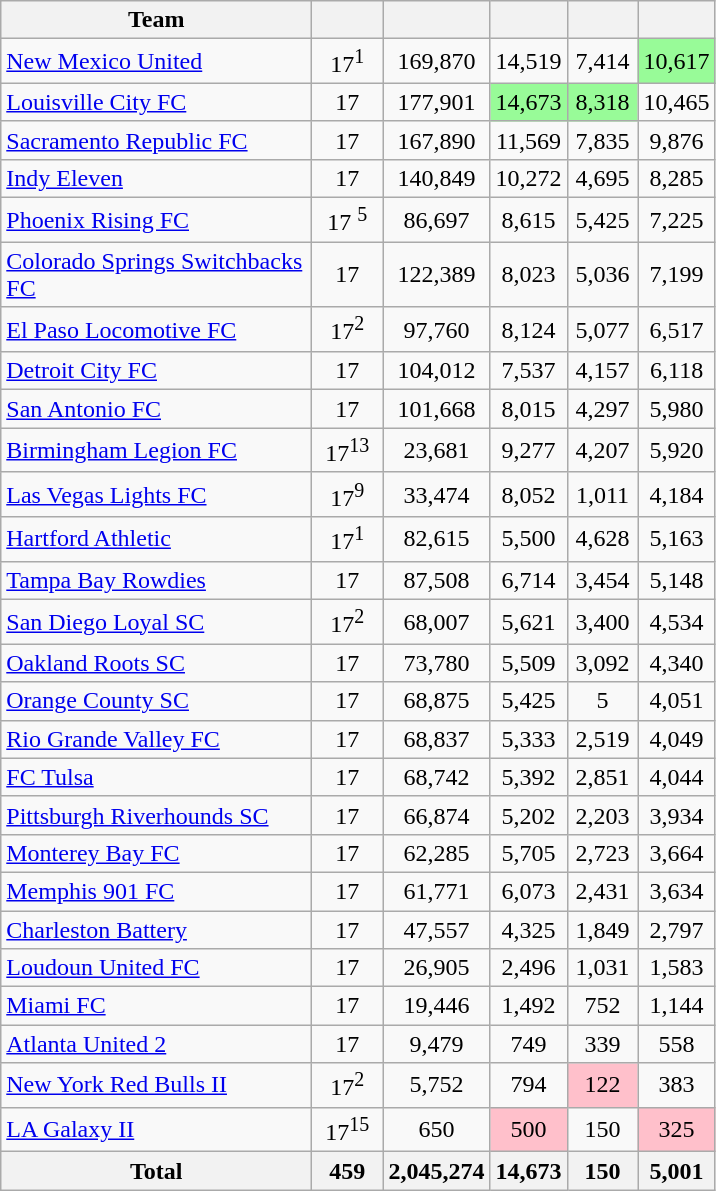<table class="wikitable sortable">
<tr>
<th width=200>Team</th>
<th width=40></th>
<th width=40></th>
<th width=40></th>
<th width=40></th>
<th width=40></th>
</tr>
<tr align="center">
<td align="left"><a href='#'>New Mexico United</a></td>
<td>17<sup>1</sup></td>
<td>169,870</td>
<td>14,519</td>
<td>7,414</td>
<td bgcolor="#98fb98">10,617</td>
</tr>
<tr align="center">
<td align="left"><a href='#'>Louisville City FC</a></td>
<td>17</td>
<td>177,901</td>
<td bgcolor="#98fb98">14,673</td>
<td bgcolor="#98fb98">8,318</td>
<td>10,465</td>
</tr>
<tr align="center">
<td align="left"><a href='#'>Sacramento Republic FC</a></td>
<td>17</td>
<td>167,890</td>
<td>11,569</td>
<td>7,835</td>
<td>9,876</td>
</tr>
<tr align="center">
<td align="left"><a href='#'>Indy Eleven</a></td>
<td>17</td>
<td>140,849</td>
<td>10,272</td>
<td>4,695</td>
<td>8,285</td>
</tr>
<tr align="center">
<td align="left"><a href='#'>Phoenix Rising FC</a></td>
<td>17 <sup>5</sup></td>
<td>86,697</td>
<td>8,615</td>
<td>5,425</td>
<td>7,225</td>
</tr>
<tr align="center">
<td align="left"><a href='#'>Colorado Springs Switchbacks FC</a></td>
<td>17</td>
<td>122,389</td>
<td>8,023</td>
<td>5,036</td>
<td>7,199</td>
</tr>
<tr align="center">
<td align="left"><a href='#'>El Paso Locomotive FC</a></td>
<td>17<sup>2</sup></td>
<td>97,760</td>
<td>8,124</td>
<td>5,077</td>
<td>6,517</td>
</tr>
<tr align="center">
<td align="left"><a href='#'>Detroit City FC</a></td>
<td>17</td>
<td>104,012</td>
<td>7,537</td>
<td>4,157</td>
<td>6,118</td>
</tr>
<tr align="center">
<td align="left"><a href='#'>San Antonio FC</a></td>
<td>17</td>
<td>101,668</td>
<td>8,015</td>
<td>4,297</td>
<td>5,980</td>
</tr>
<tr align="center">
<td align="left"><a href='#'>Birmingham Legion FC</a></td>
<td>17<sup>13</sup></td>
<td>23,681</td>
<td>9,277</td>
<td>4,207</td>
<td>5,920</td>
</tr>
<tr align="center">
<td align="left"><a href='#'>Las Vegas Lights FC</a></td>
<td>17<sup>9</sup></td>
<td>33,474</td>
<td>8,052</td>
<td>1,011</td>
<td>4,184</td>
</tr>
<tr align="center">
<td align="left"><a href='#'>Hartford Athletic</a></td>
<td>17<sup>1</sup></td>
<td>82,615</td>
<td>5,500</td>
<td>4,628</td>
<td>5,163</td>
</tr>
<tr align="center">
<td align="left"><a href='#'>Tampa Bay Rowdies</a></td>
<td>17</td>
<td>87,508</td>
<td>6,714</td>
<td>3,454</td>
<td>5,148</td>
</tr>
<tr align="center">
<td align="left"><a href='#'>San Diego Loyal SC</a></td>
<td>17<sup>2</sup></td>
<td>68,007</td>
<td>5,621</td>
<td>3,400</td>
<td>4,534</td>
</tr>
<tr align=center>
<td align=left><a href='#'>Oakland Roots SC</a></td>
<td>17</td>
<td>73,780</td>
<td>5,509</td>
<td>3,092</td>
<td>4,340</td>
</tr>
<tr align="center">
<td align="left"><a href='#'>Orange County SC</a></td>
<td>17</td>
<td>68,875</td>
<td>5,425</td>
<td>5</td>
<td>4,051</td>
</tr>
<tr align="center">
<td align="left"><a href='#'>Rio Grande Valley FC</a></td>
<td>17</td>
<td>68,837</td>
<td>5,333</td>
<td>2,519</td>
<td>4,049</td>
</tr>
<tr align="center">
<td align="left"><a href='#'>FC Tulsa</a></td>
<td>17</td>
<td>68,742</td>
<td>5,392</td>
<td>2,851</td>
<td>4,044</td>
</tr>
<tr align="center">
<td align="left"><a href='#'>Pittsburgh Riverhounds SC</a></td>
<td>17</td>
<td>66,874</td>
<td>5,202</td>
<td>2,203</td>
<td>3,934</td>
</tr>
<tr align="center">
<td align="left"><a href='#'>Monterey Bay FC</a></td>
<td>17</td>
<td>62,285</td>
<td>5,705</td>
<td>2,723</td>
<td>3,664</td>
</tr>
<tr align="center">
<td align="left"><a href='#'>Memphis 901 FC</a></td>
<td>17</td>
<td>61,771</td>
<td>6,073</td>
<td>2,431</td>
<td>3,634</td>
</tr>
<tr align="center">
<td align="left"><a href='#'>Charleston Battery</a></td>
<td>17</td>
<td>47,557</td>
<td>4,325</td>
<td>1,849</td>
<td>2,797</td>
</tr>
<tr align="center">
<td align="left"><a href='#'>Loudoun United FC</a></td>
<td>17</td>
<td>26,905</td>
<td>2,496</td>
<td>1,031</td>
<td>1,583</td>
</tr>
<tr align="center">
<td align="left"><a href='#'>Miami FC</a></td>
<td>17</td>
<td>19,446</td>
<td>1,492</td>
<td>752</td>
<td>1,144</td>
</tr>
<tr align="center">
<td align="left"><a href='#'>Atlanta United 2</a></td>
<td>17</td>
<td>9,479</td>
<td>749</td>
<td>339</td>
<td>558</td>
</tr>
<tr align="center">
<td align="left"><a href='#'>New York Red Bulls II</a></td>
<td>17<sup>2</sup></td>
<td>5,752</td>
<td>794</td>
<td bgcolor="#ffc0cb">122</td>
<td>383</td>
</tr>
<tr align="center">
<td align="left"><a href='#'>LA Galaxy II</a></td>
<td>17<sup>15</sup></td>
<td>650</td>
<td bgcolor="#ffc0cb">500</td>
<td>150</td>
<td bgcolor="#ffc0cb">325</td>
</tr>
<tr align="center">
<th align="left">Total</th>
<th>459</th>
<th>2,045,274</th>
<th>14,673</th>
<th>150</th>
<th>5,001</th>
</tr>
</table>
